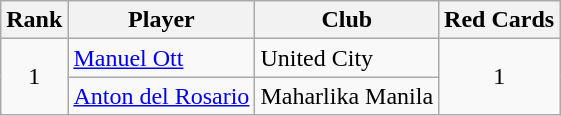<table class="wikitable">
<tr>
<th>Rank</th>
<th>Player</th>
<th>Club</th>
<th>Red Cards</th>
</tr>
<tr>
<td rowspan="2" style="text-align: center;">1</td>
<td> <a href='#'>Manuel Ott</a></td>
<td>United City</td>
<td rowspan="2" style="text-align: center;">1</td>
</tr>
<tr>
<td> <a href='#'>Anton del Rosario</a></td>
<td>Maharlika Manila</td>
</tr>
</table>
